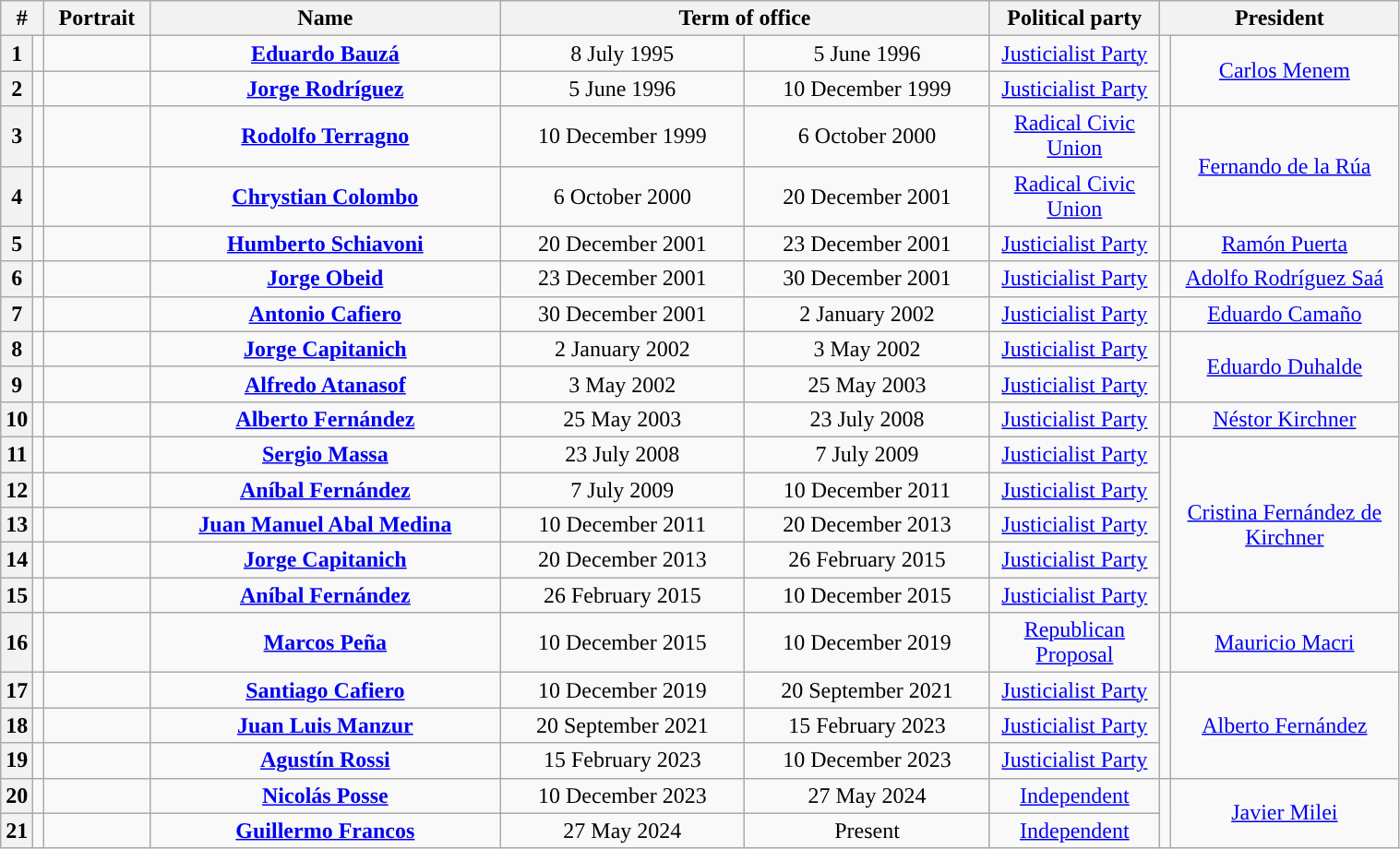<table class="wikitable" style="width:80%; text-align:center;">
<tr>
<th colspan="2">#</th>
<th width=70>Portrait</th>
<th width=25%>Name<br></th>
<th colspan="2" width=35%>Term of office</th>
<th>Political party</th>
<th colspan="2">President</th>
</tr>
<tr>
<th>1</th>
<td style="background-color: "></td>
<td></td>
<td><strong><a href='#'>Eduardo Bauzá</a></strong><br></td>
<td>8 July 1995</td>
<td>5 June 1996</td>
<td><a href='#'>Justicialist Party</a></td>
<td rowspan="2" style="background-color: "></td>
<td rowspan="2" align="center"><a href='#'>Carlos Menem</a></td>
</tr>
<tr>
<th>2</th>
<td style="background-color: "></td>
<td></td>
<td><strong><a href='#'>Jorge Rodríguez</a></strong><br></td>
<td>5 June 1996</td>
<td>10 December 1999</td>
<td><a href='#'>Justicialist Party</a></td>
</tr>
<tr>
<th>3</th>
<td style="background-color: "></td>
<td></td>
<td><strong><a href='#'>Rodolfo Terragno</a></strong><br></td>
<td>10 December 1999</td>
<td>6 October 2000</td>
<td><a href='#'>Radical Civic Union</a></td>
<td rowspan="2" style="background-color: "></td>
<td rowspan="2" align="center"><a href='#'>Fernando de la Rúa</a></td>
</tr>
<tr>
<th>4</th>
<td style="background-color: "></td>
<td></td>
<td><strong><a href='#'>Chrystian Colombo</a></strong><br></td>
<td>6 October 2000</td>
<td>20 December 2001</td>
<td><a href='#'>Radical Civic Union</a></td>
</tr>
<tr>
<th>5</th>
<td style="background-color: "></td>
<td></td>
<td><strong><a href='#'>Humberto Schiavoni</a></strong><br></td>
<td>20 December 2001</td>
<td>23 December 2001</td>
<td><a href='#'>Justicialist Party</a></td>
<td style="background-color: "></td>
<td align="center"><a href='#'>Ramón Puerta</a></td>
</tr>
<tr>
<th>6</th>
<td style="background-color: "></td>
<td></td>
<td><strong><a href='#'>Jorge Obeid</a></strong><br></td>
<td>23 December 2001</td>
<td>30 December 2001</td>
<td><a href='#'>Justicialist Party</a></td>
<td style="background-color: "></td>
<td align="center"><a href='#'>Adolfo Rodríguez Saá</a></td>
</tr>
<tr>
<th>7</th>
<td style="background-color: "></td>
<td></td>
<td><strong><a href='#'>Antonio Cafiero</a></strong><br></td>
<td>30 December 2001</td>
<td>2 January 2002</td>
<td><a href='#'>Justicialist Party</a></td>
<td style="background-color: "></td>
<td align="center"><a href='#'>Eduardo Camaño</a></td>
</tr>
<tr>
<th>8</th>
<td style="background-color: "></td>
<td></td>
<td><strong><a href='#'>Jorge Capitanich</a></strong><br></td>
<td>2 January 2002</td>
<td>3 May 2002</td>
<td><a href='#'>Justicialist Party</a></td>
<td rowspan="2" style="background-color: "></td>
<td rowspan="2" align="center"><a href='#'>Eduardo Duhalde</a></td>
</tr>
<tr>
<th>9</th>
<td style="background-color: "></td>
<td></td>
<td><strong><a href='#'>Alfredo Atanasof</a></strong><br></td>
<td>3 May 2002</td>
<td>25 May 2003</td>
<td><a href='#'>Justicialist Party</a></td>
</tr>
<tr>
<th rowspan="2">10</th>
<td rowspan="2" style="background-color: "></td>
<td rowspan="2"></td>
<td rowspan="2"><strong><a href='#'>Alberto Fernández</a></strong><br></td>
<td rowspan="2">25 May 2003</td>
<td rowspan="2">23 July 2008</td>
<td rowspan="2"><a href='#'>Justicialist Party</a></td>
<td style="background-color: "></td>
<td align="center"><a href='#'>Néstor Kirchner</a></td>
</tr>
<tr>
<td rowspan="6" style="background-color: "></td>
<td rowspan="6" align="center"><a href='#'>Cristina Fernández de Kirchner</a></td>
</tr>
<tr>
<th>11</th>
<td style="background-color: "></td>
<td></td>
<td><strong><a href='#'>Sergio Massa</a></strong><br></td>
<td>23 July 2008</td>
<td>7 July 2009</td>
<td><a href='#'>Justicialist Party</a></td>
</tr>
<tr>
<th>12</th>
<td style="background-color: "></td>
<td></td>
<td><strong><a href='#'>Aníbal Fernández</a></strong><br></td>
<td>7 July 2009</td>
<td>10 December 2011</td>
<td><a href='#'>Justicialist Party</a></td>
</tr>
<tr>
<th>13</th>
<td style="background-color: "></td>
<td></td>
<td><strong><a href='#'>Juan Manuel Abal Medina</a></strong><br></td>
<td>10 December 2011</td>
<td>20 December 2013</td>
<td><a href='#'>Justicialist Party</a></td>
</tr>
<tr>
<th>14</th>
<td style="background-color: "></td>
<td></td>
<td><strong><a href='#'>Jorge Capitanich</a></strong><br></td>
<td>20 December 2013</td>
<td>26 February 2015</td>
<td><a href='#'>Justicialist Party</a></td>
</tr>
<tr>
<th>15</th>
<td style="background-color: "></td>
<td></td>
<td><strong><a href='#'>Aníbal Fernández</a></strong><br></td>
<td>26 February 2015</td>
<td>10 December 2015</td>
<td><a href='#'>Justicialist Party</a></td>
</tr>
<tr>
<th>16</th>
<td style="background-color: "></td>
<td></td>
<td><strong><a href='#'>Marcos Peña</a></strong><br></td>
<td>10 December 2015</td>
<td>10 December 2019</td>
<td><a href='#'>Republican Proposal</a></td>
<td style="background-color: "></td>
<td align="center"><a href='#'>Mauricio Macri</a></td>
</tr>
<tr>
<th>17</th>
<td style="background-color: "></td>
<td></td>
<td><strong><a href='#'>Santiago Cafiero</a></strong><br></td>
<td>10 December 2019</td>
<td>20 September 2021</td>
<td><a href='#'>Justicialist Party</a></td>
<td rowspan="3" style="background-color: "></td>
<td rowspan="3"><a href='#'>Alberto Fernández</a></td>
</tr>
<tr>
<th>18</th>
<td style="background-color: "></td>
<td></td>
<td><strong><a href='#'>Juan Luis Manzur</a></strong><br></td>
<td>20 September 2021</td>
<td>15 February 2023</td>
<td><a href='#'>Justicialist Party</a></td>
</tr>
<tr>
<th>19</th>
<td style="background-color: "></td>
<td></td>
<td><strong><a href='#'>Agustín Rossi</a></strong><br></td>
<td>15 February 2023</td>
<td>10 December 2023</td>
<td><a href='#'>Justicialist Party</a></td>
</tr>
<tr>
<th>20</th>
<td style="background-color: "></td>
<td></td>
<td><strong><a href='#'>Nicolás Posse</a></strong><br></td>
<td>10 December 2023</td>
<td>27 May 2024</td>
<td><a href='#'>Independent</a></td>
<td rowspan="2" style="background-color: "></td>
<td rowspan="2"><a href='#'>Javier Milei</a></td>
</tr>
<tr>
<th>21</th>
<td style="background-color: "></td>
<td></td>
<td><strong><a href='#'>Guillermo Francos</a></strong><br></td>
<td>27 May 2024</td>
<td>Present</td>
<td><a href='#'>Independent</a></td>
</tr>
</table>
